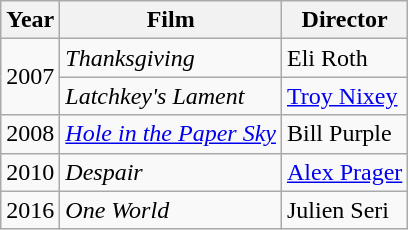<table class="wikitable">
<tr>
<th>Year</th>
<th>Film</th>
<th>Director</th>
</tr>
<tr>
<td rowspan=2>2007</td>
<td><em>Thanksgiving</em></td>
<td>Eli Roth</td>
</tr>
<tr>
<td><em>Latchkey's Lament</em></td>
<td><a href='#'>Troy Nixey</a></td>
</tr>
<tr>
<td>2008</td>
<td><em><a href='#'>Hole in the Paper Sky</a></em></td>
<td>Bill Purple</td>
</tr>
<tr>
<td>2010</td>
<td><em>Despair</em></td>
<td><a href='#'>Alex Prager</a></td>
</tr>
<tr>
<td>2016</td>
<td><em>One World</em></td>
<td>Julien Seri</td>
</tr>
</table>
